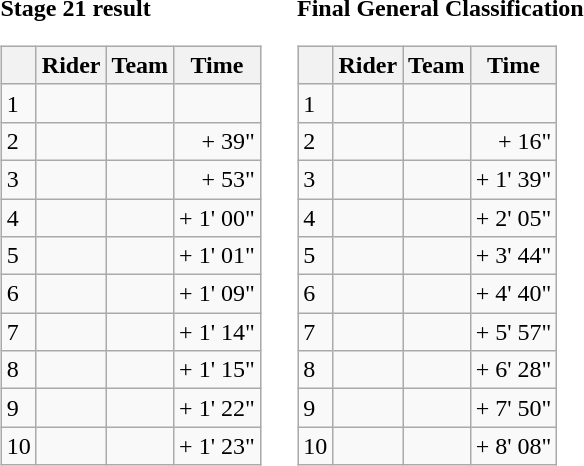<table>
<tr>
<td><strong>Stage 21 result</strong><br><table class="wikitable">
<tr>
<th></th>
<th>Rider</th>
<th>Team</th>
<th>Time</th>
</tr>
<tr>
<td>1</td>
<td></td>
<td></td>
<td align="right"></td>
</tr>
<tr>
<td>2</td>
<td></td>
<td></td>
<td align="right">+ 39"</td>
</tr>
<tr>
<td>3</td>
<td></td>
<td></td>
<td align="right">+ 53"</td>
</tr>
<tr>
<td>4</td>
<td></td>
<td></td>
<td align="right">+ 1' 00"</td>
</tr>
<tr>
<td>5</td>
<td></td>
<td></td>
<td align="right">+ 1' 01"</td>
</tr>
<tr>
<td>6</td>
<td></td>
<td></td>
<td align="right">+ 1' 09"</td>
</tr>
<tr>
<td>7</td>
<td></td>
<td></td>
<td align="right">+ 1' 14"</td>
</tr>
<tr>
<td>8</td>
<td></td>
<td></td>
<td align="right">+ 1' 15"</td>
</tr>
<tr>
<td>9</td>
<td></td>
<td></td>
<td align="right">+ 1' 22"</td>
</tr>
<tr>
<td>10</td>
<td></td>
<td></td>
<td align="right">+ 1' 23"</td>
</tr>
</table>
</td>
<td></td>
<td><strong>Final General Classification</strong><br><table class="wikitable">
<tr>
<th></th>
<th>Rider</th>
<th>Team</th>
<th>Time</th>
</tr>
<tr>
<td>1</td>
<td> </td>
<td></td>
<td align="right"></td>
</tr>
<tr>
<td>2</td>
<td> </td>
<td></td>
<td align="right">+ 16"</td>
</tr>
<tr>
<td>3</td>
<td></td>
<td></td>
<td align="right">+ 1' 39"</td>
</tr>
<tr>
<td>4</td>
<td></td>
<td></td>
<td align="right">+ 2' 05"</td>
</tr>
<tr>
<td>5</td>
<td></td>
<td></td>
<td align="right">+ 3' 44"</td>
</tr>
<tr>
<td>6</td>
<td></td>
<td></td>
<td align="right">+ 4' 40"</td>
</tr>
<tr>
<td>7</td>
<td> </td>
<td></td>
<td align="right">+ 5' 57"</td>
</tr>
<tr>
<td>8</td>
<td></td>
<td></td>
<td align="right">+ 6' 28"</td>
</tr>
<tr>
<td>9</td>
<td></td>
<td></td>
<td align="right">+ 7' 50"</td>
</tr>
<tr>
<td>10</td>
<td></td>
<td></td>
<td align="right">+ 8' 08"</td>
</tr>
</table>
</td>
</tr>
</table>
